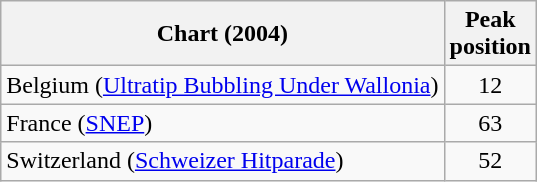<table class="wikitable sortable">
<tr>
<th>Chart (2004)</th>
<th>Peak<br>position</th>
</tr>
<tr>
<td>Belgium (<a href='#'>Ultratip Bubbling Under Wallonia</a>)</td>
<td style="text-align:center;">12</td>
</tr>
<tr>
<td>France (<a href='#'>SNEP</a>)</td>
<td style="text-align:center;">63</td>
</tr>
<tr>
<td>Switzerland (<a href='#'>Schweizer Hitparade</a>)</td>
<td style="text-align:center;">52</td>
</tr>
</table>
